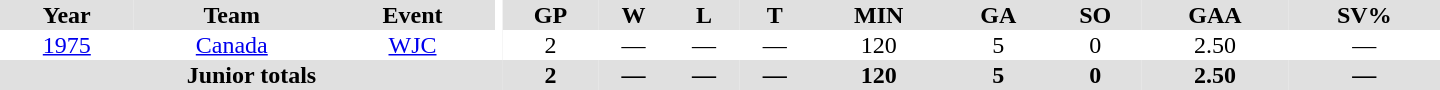<table border="0" cellpadding="1" cellspacing="0" ID="Table3" style="text-align:center; width:60em">
<tr ALIGN="center" bgcolor="#e0e0e0">
<th>Year</th>
<th>Team</th>
<th>Event</th>
<th rowspan="99" bgcolor="#ffffff"></th>
<th>GP</th>
<th>W</th>
<th>L</th>
<th>T</th>
<th>MIN</th>
<th>GA</th>
<th>SO</th>
<th>GAA</th>
<th>SV%</th>
</tr>
<tr>
<td><a href='#'>1975</a></td>
<td><a href='#'>Canada</a></td>
<td><a href='#'>WJC</a></td>
<td>2</td>
<td>—</td>
<td>—</td>
<td>—</td>
<td>120</td>
<td>5</td>
<td>0</td>
<td>2.50</td>
<td>—</td>
</tr>
<tr bgcolor="#e0e0e0">
<th colspan=4>Junior totals</th>
<th>2</th>
<th>—</th>
<th>—</th>
<th>—</th>
<th>120</th>
<th>5</th>
<th>0</th>
<th>2.50</th>
<th>—</th>
</tr>
</table>
